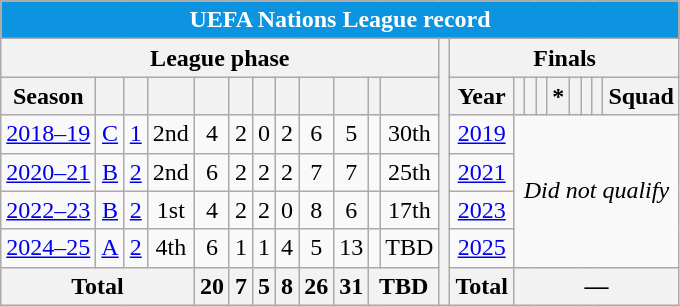<table class="wikitable" style="text-align:center">
<tr>
<td colspan="22" style="background:#0d94e1; color:white" ><strong>UEFA Nations League record</strong></td>
</tr>
<tr>
<th colspan="12">League phase</th>
<th rowspan="7"></th>
<th colspan="9">Finals</th>
</tr>
<tr>
<th>Season</th>
<th></th>
<th></th>
<th></th>
<th></th>
<th></th>
<th></th>
<th></th>
<th></th>
<th></th>
<th></th>
<th></th>
<th>Year</th>
<th></th>
<th></th>
<th></th>
<th>*</th>
<th></th>
<th></th>
<th></th>
<th>Squad</th>
</tr>
<tr>
<td><a href='#'>2018–19</a></td>
<td><a href='#'>C</a></td>
<td><a href='#'>1</a></td>
<td>2nd</td>
<td>4</td>
<td>2</td>
<td>0</td>
<td>2</td>
<td>6</td>
<td>5</td>
<td></td>
<td>30th</td>
<td> <a href='#'>2019</a></td>
<td colspan="8" rowspan="4"><em>Did not qualify</em></td>
</tr>
<tr>
<td><a href='#'>2020–21</a></td>
<td><a href='#'>B</a></td>
<td><a href='#'>2</a></td>
<td>2nd</td>
<td>6</td>
<td>2</td>
<td>2</td>
<td>2</td>
<td>7</td>
<td>7</td>
<td></td>
<td>25th</td>
<td> <a href='#'>2021</a></td>
</tr>
<tr>
<td><a href='#'>2022–23</a></td>
<td><a href='#'>B</a></td>
<td><a href='#'>2</a></td>
<td>1st</td>
<td>4</td>
<td>2</td>
<td>2</td>
<td>0</td>
<td>8</td>
<td>6</td>
<td></td>
<td>17th</td>
<td> <a href='#'>2023</a></td>
</tr>
<tr>
<td><a href='#'>2024–25</a></td>
<td><a href='#'>A</a></td>
<td><a href='#'>2</a></td>
<td>4th</td>
<td>6</td>
<td>1</td>
<td>1</td>
<td>4</td>
<td>5</td>
<td>13</td>
<td></td>
<td>TBD</td>
<td> <a href='#'>2025</a></td>
</tr>
<tr>
<th colspan="4">Total</th>
<th>20</th>
<th>7</th>
<th>5</th>
<th>8</th>
<th>26</th>
<th>31</th>
<th colspan="2">TBD</th>
<th>Total</th>
<th colspan=8>—</th>
</tr>
</table>
